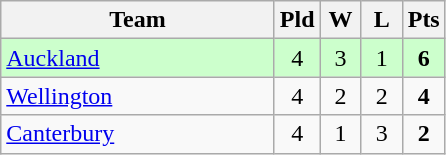<table class="wikitable" style="text-align:center;">
<tr>
<th width=175>Team</th>
<th width=20 abbr="Played">Pld</th>
<th width=20 abbr="Won">W</th>
<th width=20 abbr="Lost">L</th>
<th width=20 abbr="Points">Pts</th>
</tr>
<tr style="background: #ccffcc;">
<td style="text-align:left;"><a href='#'>Auckland</a></td>
<td>4</td>
<td>3</td>
<td>1</td>
<td><strong>6</strong></td>
</tr>
<tr>
<td style="text-align:left;"><a href='#'>Wellington</a></td>
<td>4</td>
<td>2</td>
<td>2</td>
<td><strong>4</strong></td>
</tr>
<tr>
<td style="text-align:left;"><a href='#'>Canterbury</a></td>
<td>4</td>
<td>1</td>
<td>3</td>
<td><strong>2</strong></td>
</tr>
</table>
